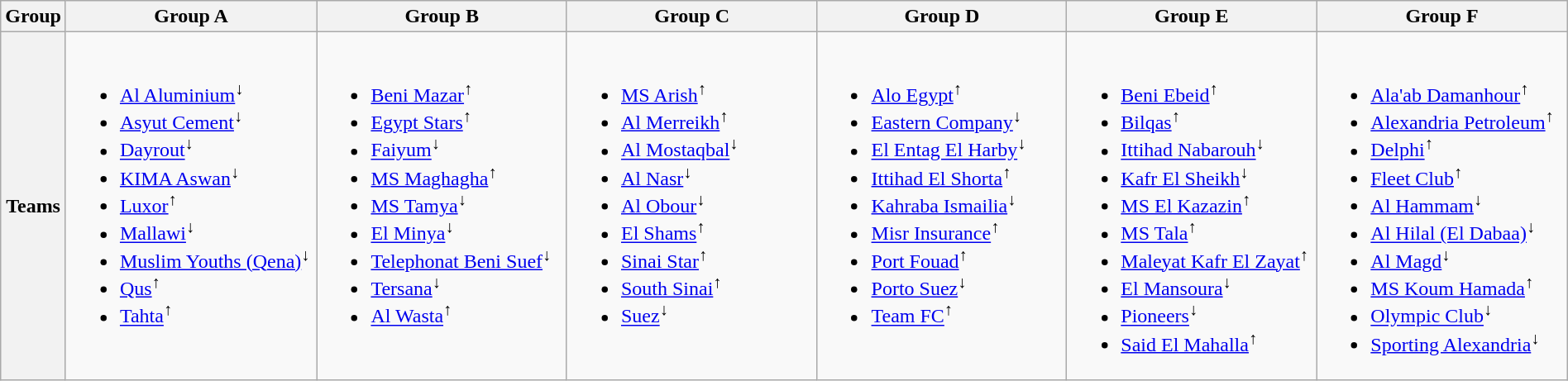<table class=wikitable style=width:100%;>
<tr>
<th>Group</th>
<th width=16.67%>Group A</th>
<th width=16.67%>Group B</th>
<th width=16.67%>Group C</th>
<th width=16.67%>Group D</th>
<th width=16.67%>Group E</th>
<th width=16.67%>Group F</th>
</tr>
<tr>
<th>Teams</th>
<td valign=top><br><ul><li><a href='#'>Al Aluminium</a><sup>↓</sup></li><li><a href='#'>Asyut Cement</a><sup>↓</sup></li><li><a href='#'>Dayrout</a><sup>↓</sup></li><li><a href='#'>KIMA Aswan</a><sup>↓</sup></li><li><a href='#'>Luxor</a><sup>↑</sup></li><li><a href='#'>Mallawi</a><sup>↓</sup></li><li><a href='#'>Muslim Youths (Qena)</a><sup>↓</sup></li><li><a href='#'>Qus</a><sup>↑</sup></li><li><a href='#'>Tahta</a><sup>↑</sup></li></ul></td>
<td valign=top><br><ul><li><a href='#'>Beni Mazar</a><sup>↑</sup></li><li><a href='#'>Egypt Stars</a><sup>↑</sup></li><li><a href='#'>Faiyum</a><sup>↓</sup></li><li><a href='#'>MS Maghagha</a><sup>↑</sup></li><li><a href='#'>MS Tamya</a><sup>↓</sup></li><li><a href='#'>El Minya</a><sup>↓</sup></li><li><a href='#'>Telephonat Beni Suef</a><sup>↓</sup></li><li><a href='#'>Tersana</a><sup>↓</sup></li><li><a href='#'>Al Wasta</a><sup>↑</sup></li></ul></td>
<td valign=top><br><ul><li><a href='#'>MS Arish</a><sup>↑</sup></li><li><a href='#'>Al Merreikh</a><sup>↑</sup></li><li><a href='#'>Al Mostaqbal</a><sup>↓</sup></li><li><a href='#'>Al Nasr</a><sup>↓</sup></li><li><a href='#'>Al Obour</a><sup>↓</sup></li><li><a href='#'>El Shams</a><sup>↑</sup></li><li><a href='#'>Sinai Star</a><sup>↑</sup></li><li><a href='#'>South Sinai</a><sup>↑</sup></li><li><a href='#'>Suez</a><sup>↓</sup></li></ul></td>
<td valign=top><br><ul><li><a href='#'>Alo Egypt</a><sup>↑</sup></li><li><a href='#'>Eastern Company</a><sup>↓</sup></li><li><a href='#'>El Entag El Harby</a><sup>↓</sup></li><li><a href='#'>Ittihad El Shorta</a><sup>↑</sup></li><li><a href='#'>Kahraba Ismailia</a><sup>↓</sup></li><li><a href='#'>Misr Insurance</a><sup>↑</sup></li><li><a href='#'>Port Fouad</a><sup>↑</sup></li><li><a href='#'>Porto Suez</a><sup>↓</sup></li><li><a href='#'>Team FC</a><sup>↑</sup></li></ul></td>
<td valign=top><br><ul><li><a href='#'>Beni Ebeid</a><sup>↑</sup></li><li><a href='#'>Bilqas</a><sup>↑</sup></li><li><a href='#'>Ittihad Nabarouh</a><sup>↓</sup></li><li><a href='#'>Kafr El Sheikh</a><sup>↓</sup></li><li><a href='#'>MS El Kazazin</a><sup>↑</sup></li><li><a href='#'>MS Tala</a><sup>↑</sup></li><li><a href='#'>Maleyat Kafr El Zayat</a><sup>↑</sup></li><li><a href='#'>El Mansoura</a><sup>↓</sup></li><li><a href='#'>Pioneers</a><sup>↓</sup></li><li><a href='#'>Said El Mahalla</a><sup>↑</sup></li></ul></td>
<td valign=top><br><ul><li><a href='#'>Ala'ab Damanhour</a><sup>↑</sup></li><li><a href='#'>Alexandria Petroleum</a><sup>↑</sup></li><li><a href='#'>Delphi</a><sup>↑</sup></li><li><a href='#'>Fleet Club</a><sup>↑</sup></li><li><a href='#'>Al Hammam</a><sup>↓</sup></li><li><a href='#'>Al Hilal (El Dabaa)</a><sup>↓</sup></li><li><a href='#'>Al Magd</a><sup>↓</sup></li><li><a href='#'>MS Koum Hamada</a><sup>↑</sup></li><li><a href='#'>Olympic Club</a><sup>↓</sup></li><li><a href='#'>Sporting Alexandria</a><sup>↓</sup></li></ul></td>
</tr>
</table>
